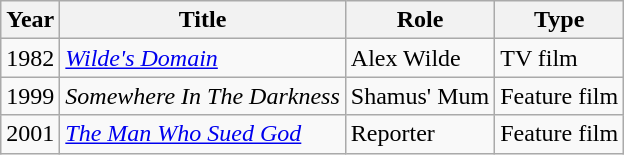<table class="wikitable sortable">
<tr>
<th>Year</th>
<th>Title</th>
<th>Role</th>
<th class="unsortable">Type</th>
</tr>
<tr>
<td>1982</td>
<td><em><a href='#'>Wilde's Domain</a></em></td>
<td>Alex Wilde</td>
<td>TV film</td>
</tr>
<tr>
<td>1999</td>
<td><em>Somewhere In The Darkness</em></td>
<td>Shamus' Mum</td>
<td>Feature film</td>
</tr>
<tr>
<td>2001</td>
<td><em><a href='#'>The Man Who Sued God</a></em></td>
<td>Reporter</td>
<td>Feature film</td>
</tr>
</table>
